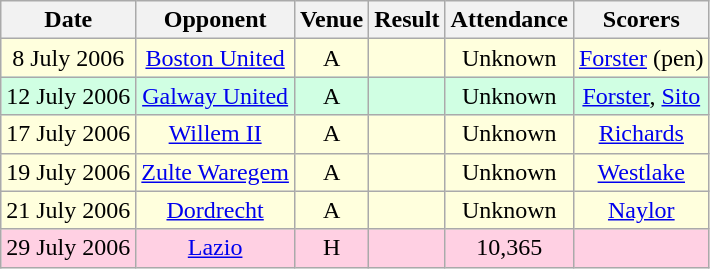<table class="wikitable sortable" style="font-size:100%; text-align:center">
<tr>
<th>Date</th>
<th>Opponent</th>
<th>Venue</th>
<th>Result</th>
<th>Attendance</th>
<th>Scorers</th>
</tr>
<tr style="background-color: #ffffdd;">
<td>8 July 2006</td>
<td> <a href='#'>Boston United</a></td>
<td>A</td>
<td></td>
<td>Unknown</td>
<td><a href='#'>Forster</a> (pen)</td>
</tr>
<tr style="background-color: #d0ffe3;">
<td>12 July 2006</td>
<td> <a href='#'>Galway United</a></td>
<td>A</td>
<td></td>
<td>Unknown</td>
<td><a href='#'>Forster</a>, <a href='#'>Sito</a></td>
</tr>
<tr style="background-color: #ffffdd;">
<td>17 July 2006</td>
<td> <a href='#'>Willem II</a></td>
<td>A</td>
<td></td>
<td>Unknown</td>
<td><a href='#'>Richards</a></td>
</tr>
<tr style="background-color: #ffffdd;">
<td>19 July 2006</td>
<td> <a href='#'>Zulte Waregem</a></td>
<td>A</td>
<td></td>
<td>Unknown</td>
<td><a href='#'>Westlake</a></td>
</tr>
<tr style="background-color: #ffffdd;">
<td>21 July 2006</td>
<td> <a href='#'>Dordrecht</a></td>
<td>A</td>
<td></td>
<td>Unknown</td>
<td><a href='#'>Naylor</a></td>
</tr>
<tr style="background-color: #ffd0e3;">
<td>29 July 2006</td>
<td> <a href='#'>Lazio</a></td>
<td>H</td>
<td></td>
<td>10,365</td>
<td></td>
</tr>
</table>
